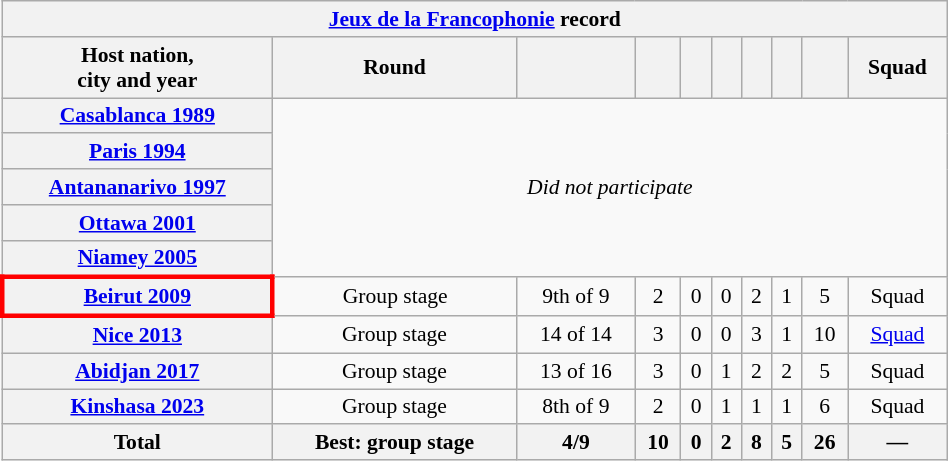<table class="wikitable plainrowheaders" style="min-width:50%; font-size:90%; text-align:center;">
<tr>
<th colspan="10" style="width:80px;"><a href='#'>Jeux de la Francophonie</a> record</th>
</tr>
<tr>
<th scope="col">Host nation, <br>city and year</th>
<th scope="col">Round</th>
<th scope="col"></th>
<th scope="col"></th>
<th scope="col"></th>
<th scope="col"></th>
<th scope="col"></th>
<th scope="col"></th>
<th scope="col"></th>
<th scope="col">Squad</th>
</tr>
<tr>
<th scope="row"> <a href='#'>Casablanca 1989</a></th>
<td colspan="9" rowspan="5"><em>Did not participate</em></td>
</tr>
<tr>
<th scope="row"> <a href='#'>Paris 1994</a></th>
</tr>
<tr>
<th scope="row"> <a href='#'>Antananarivo 1997</a></th>
</tr>
<tr>
<th scope="row"> <a href='#'>Ottawa 2001</a></th>
</tr>
<tr>
<th scope="row"> <a href='#'>Niamey 2005</a></th>
</tr>
<tr>
<th style="border: 3px solid red" scope="row"> <a href='#'>Beirut 2009</a></th>
<td>Group stage</td>
<td>9th of 9</td>
<td>2</td>
<td>0</td>
<td>0</td>
<td>2</td>
<td>1</td>
<td>5</td>
<td>Squad</td>
</tr>
<tr>
<th scope="row"> <a href='#'>Nice 2013</a></th>
<td>Group stage</td>
<td>14 of 14</td>
<td>3</td>
<td>0</td>
<td>0</td>
<td>3</td>
<td>1</td>
<td>10</td>
<td><a href='#'>Squad</a></td>
</tr>
<tr>
<th scope="row"> <a href='#'>Abidjan 2017</a></th>
<td>Group stage</td>
<td>13 of 16</td>
<td>3</td>
<td>0</td>
<td>1</td>
<td>2</td>
<td>2</td>
<td>5</td>
<td>Squad</td>
</tr>
<tr>
<th scope="row"> <a href='#'>Kinshasa 2023</a></th>
<td>Group stage</td>
<td>8th of 9</td>
<td>2</td>
<td>0</td>
<td>1</td>
<td>1</td>
<td>1</td>
<td>6</td>
<td>Squad</td>
</tr>
<tr>
<th>Total</th>
<th>Best: group stage</th>
<th>4/9</th>
<th>10</th>
<th>0</th>
<th>2</th>
<th>8</th>
<th>5</th>
<th>26</th>
<th>—</th>
</tr>
</table>
